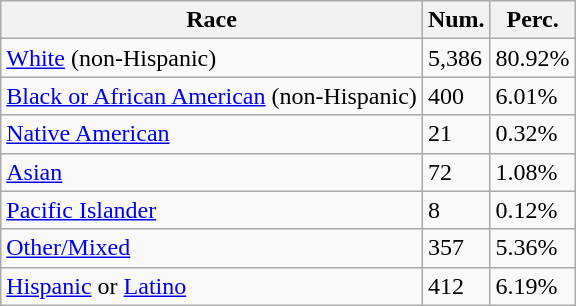<table class="wikitable">
<tr>
<th>Race</th>
<th>Num.</th>
<th>Perc.</th>
</tr>
<tr>
<td><a href='#'>White</a> (non-Hispanic)</td>
<td>5,386</td>
<td>80.92%</td>
</tr>
<tr>
<td><a href='#'>Black or African American</a> (non-Hispanic)</td>
<td>400</td>
<td>6.01%</td>
</tr>
<tr>
<td><a href='#'>Native American</a></td>
<td>21</td>
<td>0.32%</td>
</tr>
<tr>
<td><a href='#'>Asian</a></td>
<td>72</td>
<td>1.08%</td>
</tr>
<tr>
<td><a href='#'>Pacific Islander</a></td>
<td>8</td>
<td>0.12%</td>
</tr>
<tr>
<td><a href='#'>Other/Mixed</a></td>
<td>357</td>
<td>5.36%</td>
</tr>
<tr>
<td><a href='#'>Hispanic</a> or <a href='#'>Latino</a></td>
<td>412</td>
<td>6.19%</td>
</tr>
</table>
